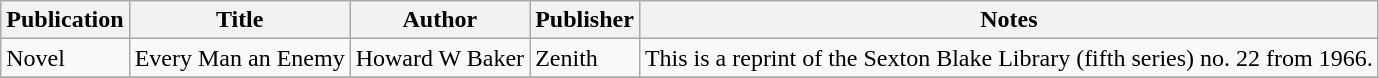<table class="wikitable">
<tr>
<th>Publication</th>
<th>Title</th>
<th>Author</th>
<th>Publisher</th>
<th>Notes</th>
</tr>
<tr>
<td>Novel</td>
<td>Every Man an Enemy</td>
<td>Howard W Baker</td>
<td>Zenith</td>
<td>This is a reprint of the Sexton Blake Library (fifth series) no. 22 from 1966.</td>
</tr>
<tr>
</tr>
</table>
